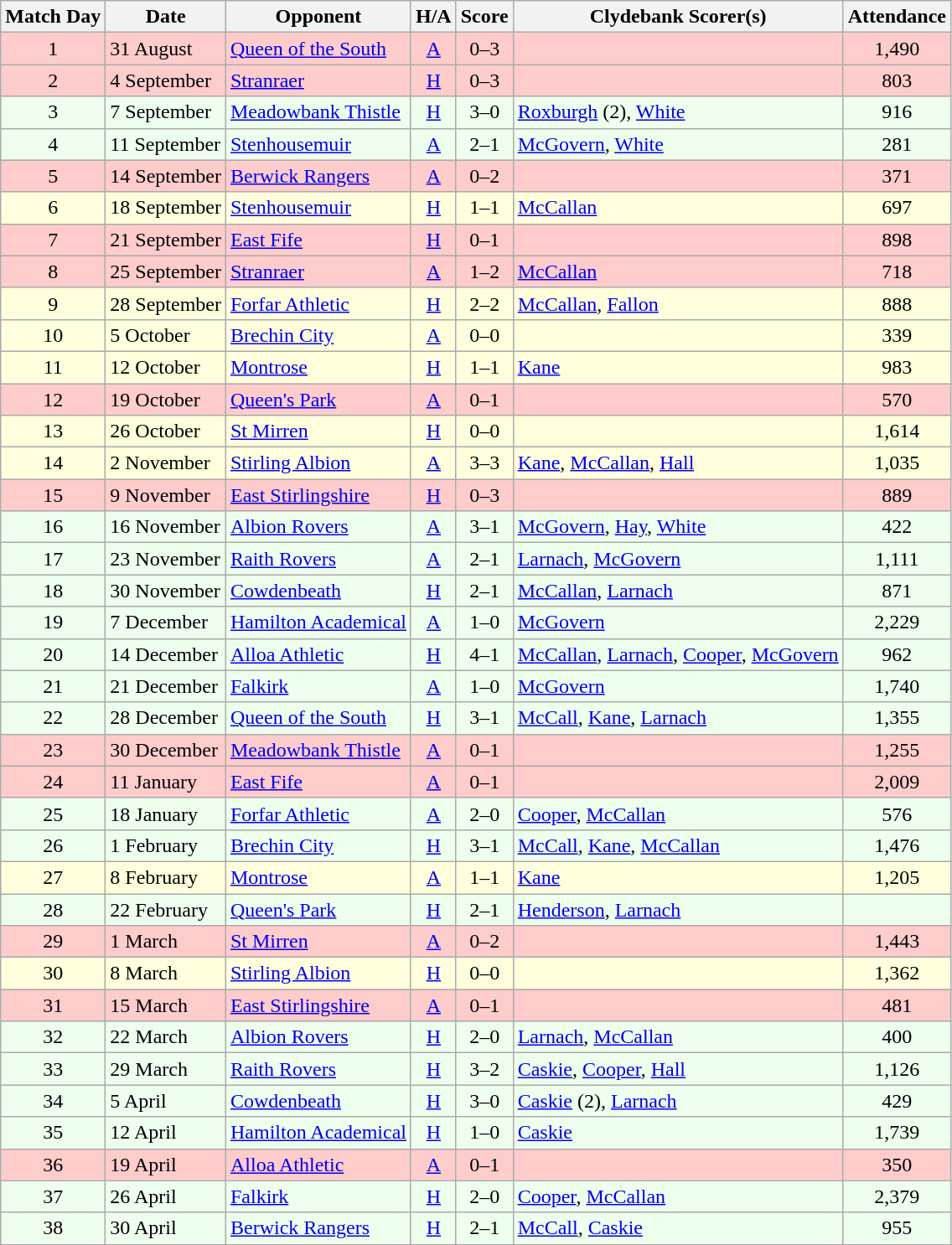<table class="wikitable" style="text-align:center">
<tr>
<th>Match Day</th>
<th>Date</th>
<th>Opponent</th>
<th>H/A</th>
<th>Score</th>
<th>Clydebank Scorer(s)</th>
<th>Attendance</th>
</tr>
<tr bgcolor=#FFCCCC>
<td>1</td>
<td align=left>31 August</td>
<td align=left><a href='#'>Queen of the South</a></td>
<td><a href='#'>A</a></td>
<td>0–3</td>
<td align=left></td>
<td>1,490</td>
</tr>
<tr bgcolor=#FFCCCC>
<td>2</td>
<td align=left>4 September</td>
<td align=left><a href='#'>Stranraer</a></td>
<td><a href='#'>H</a></td>
<td>0–3</td>
<td align=left></td>
<td>803</td>
</tr>
<tr bgcolor=#EEFFEE>
<td>3</td>
<td align=left>7 September</td>
<td align=left><a href='#'>Meadowbank Thistle</a></td>
<td><a href='#'>H</a></td>
<td>3–0</td>
<td align=left><a href='#'>Roxburgh</a> (2), <a href='#'>White</a></td>
<td>916</td>
</tr>
<tr bgcolor=#EEFFEE>
<td>4</td>
<td align=left>11 September</td>
<td align=left><a href='#'>Stenhousemuir</a></td>
<td><a href='#'>A</a></td>
<td>2–1</td>
<td align=left><a href='#'>McGovern</a>, <a href='#'>White</a></td>
<td>281</td>
</tr>
<tr bgcolor=#FFCCCC>
<td>5</td>
<td align=left>14 September</td>
<td align=left><a href='#'>Berwick Rangers</a></td>
<td><a href='#'>A</a></td>
<td>0–2</td>
<td align=left></td>
<td>371</td>
</tr>
<tr bgcolor=#FFFFDD>
<td>6</td>
<td align=left>18 September</td>
<td align=left><a href='#'>Stenhousemuir</a></td>
<td><a href='#'>H</a></td>
<td>1–1</td>
<td align=left><a href='#'>McCallan</a></td>
<td>697</td>
</tr>
<tr bgcolor=#FFCCCC>
<td>7</td>
<td align=left>21 September</td>
<td align=left><a href='#'>East Fife</a></td>
<td><a href='#'>H</a></td>
<td>0–1</td>
<td align=left></td>
<td>898</td>
</tr>
<tr bgcolor=#FFCCCC>
<td>8</td>
<td align=left>25 September</td>
<td align=left><a href='#'>Stranraer</a></td>
<td><a href='#'>A</a></td>
<td>1–2</td>
<td align=left><a href='#'>McCallan</a></td>
<td>718</td>
</tr>
<tr bgcolor=#FFFFDD>
<td>9</td>
<td align=left>28 September</td>
<td align=left><a href='#'>Forfar Athletic</a></td>
<td><a href='#'>H</a></td>
<td>2–2</td>
<td align=left><a href='#'>McCallan</a>, <a href='#'>Fallon</a></td>
<td>888</td>
</tr>
<tr bgcolor=#FFFFDD>
<td>10</td>
<td align=left>5 October</td>
<td align=left><a href='#'>Brechin City</a></td>
<td><a href='#'>A</a></td>
<td>0–0</td>
<td align=left></td>
<td>339</td>
</tr>
<tr bgcolor=#FFFFDD>
<td>11</td>
<td align=left>12 October</td>
<td align=left><a href='#'>Montrose</a></td>
<td><a href='#'>H</a></td>
<td>1–1</td>
<td align=left><a href='#'>Kane</a></td>
<td>983</td>
</tr>
<tr bgcolor=#FFCCCC>
<td>12</td>
<td align=left>19 October</td>
<td align=left><a href='#'>Queen's Park</a></td>
<td><a href='#'>A</a></td>
<td>0–1</td>
<td align=left></td>
<td>570</td>
</tr>
<tr bgcolor=#FFFFDD>
<td>13</td>
<td align=left>26 October</td>
<td align=left><a href='#'>St Mirren</a></td>
<td><a href='#'>H</a></td>
<td>0–0</td>
<td align=left></td>
<td>1,614</td>
</tr>
<tr bgcolor=#FFFFDD>
<td>14</td>
<td align=left>2 November</td>
<td align=left><a href='#'>Stirling Albion</a></td>
<td><a href='#'>A</a></td>
<td>3–3</td>
<td align=left><a href='#'>Kane</a>, <a href='#'>McCallan</a>, <a href='#'>Hall</a></td>
<td>1,035</td>
</tr>
<tr bgcolor=#FFCCCC>
<td>15</td>
<td align=left>9 November</td>
<td align=left><a href='#'>East Stirlingshire</a></td>
<td><a href='#'>H</a></td>
<td>0–3</td>
<td align=left></td>
<td>889</td>
</tr>
<tr bgcolor=#EEFFEE>
<td>16</td>
<td align=left>16 November</td>
<td align=left><a href='#'>Albion Rovers</a></td>
<td><a href='#'>A</a></td>
<td>3–1</td>
<td align=left><a href='#'>McGovern</a>, <a href='#'>Hay</a>, <a href='#'>White</a></td>
<td>422</td>
</tr>
<tr bgcolor=#EEFFEE>
<td>17</td>
<td align=left>23 November</td>
<td align=left><a href='#'>Raith Rovers</a></td>
<td><a href='#'>A</a></td>
<td>2–1</td>
<td align=left><a href='#'>Larnach</a>, <a href='#'>McGovern</a></td>
<td>1,111</td>
</tr>
<tr bgcolor=#EEFFEE>
<td>18</td>
<td align=left>30 November</td>
<td align=left><a href='#'>Cowdenbeath</a></td>
<td><a href='#'>H</a></td>
<td>2–1</td>
<td align=left><a href='#'>McCallan</a>, <a href='#'>Larnach</a></td>
<td>871</td>
</tr>
<tr bgcolor=#EEFFEE>
<td>19</td>
<td align=left>7 December</td>
<td align=left><a href='#'>Hamilton Academical</a></td>
<td><a href='#'>A</a></td>
<td>1–0</td>
<td align=left><a href='#'>McGovern</a></td>
<td>2,229</td>
</tr>
<tr bgcolor=#EEFFEE>
<td>20</td>
<td align=left>14 December</td>
<td align=left><a href='#'>Alloa Athletic</a></td>
<td><a href='#'>H</a></td>
<td>4–1</td>
<td align=left><a href='#'>McCallan</a>, <a href='#'>Larnach</a>, <a href='#'>Cooper</a>, <a href='#'>McGovern</a></td>
<td>962</td>
</tr>
<tr bgcolor=#EEFFEE>
<td>21</td>
<td align=left>21 December</td>
<td align=left><a href='#'>Falkirk</a></td>
<td><a href='#'>A</a></td>
<td>1–0</td>
<td align=left><a href='#'>McGovern</a></td>
<td>1,740</td>
</tr>
<tr bgcolor=#EEFFEE>
<td>22</td>
<td align=left>28 December</td>
<td align=left><a href='#'>Queen of the South</a></td>
<td><a href='#'>H</a></td>
<td>3–1</td>
<td align=left><a href='#'>McCall</a>, <a href='#'>Kane</a>, <a href='#'>Larnach</a></td>
<td>1,355</td>
</tr>
<tr bgcolor=#FFCCCC>
<td>23</td>
<td align=left>30 December</td>
<td align=left><a href='#'>Meadowbank Thistle</a></td>
<td><a href='#'>A</a></td>
<td>0–1</td>
<td align=left></td>
<td>1,255</td>
</tr>
<tr bgcolor=#FFCCCC>
<td>24</td>
<td align=left>11 January</td>
<td align=left><a href='#'>East Fife</a></td>
<td><a href='#'>A</a></td>
<td>0–1</td>
<td align=left></td>
<td>2,009</td>
</tr>
<tr bgcolor=#EEFFEE>
<td>25</td>
<td align=left>18 January</td>
<td align=left><a href='#'>Forfar Athletic</a></td>
<td><a href='#'>A</a></td>
<td>2–0</td>
<td align=left><a href='#'>Cooper</a>, <a href='#'>McCallan</a></td>
<td>576</td>
</tr>
<tr bgcolor=#EEFFEE>
<td>26</td>
<td align=left>1 February</td>
<td align=left><a href='#'>Brechin City</a></td>
<td><a href='#'>H</a></td>
<td>3–1</td>
<td align=left><a href='#'>McCall</a>, <a href='#'>Kane</a>, <a href='#'>McCallan</a></td>
<td>1,476</td>
</tr>
<tr bgcolor=#FFFFDD>
<td>27</td>
<td align=left>8 February</td>
<td align=left><a href='#'>Montrose</a></td>
<td><a href='#'>A</a></td>
<td>1–1</td>
<td align=left><a href='#'>Kane</a></td>
<td>1,205</td>
</tr>
<tr bgcolor=#EEFFEE>
<td>28</td>
<td align=left>22 February</td>
<td align=left><a href='#'>Queen's Park</a></td>
<td><a href='#'>H</a></td>
<td>2–1</td>
<td align=left><a href='#'>Henderson</a>, <a href='#'>Larnach</a></td>
<td></td>
</tr>
<tr bgcolor=#FFCCCC>
<td>29</td>
<td align=left>1 March</td>
<td align=left><a href='#'>St Mirren</a></td>
<td><a href='#'>A</a></td>
<td>0–2</td>
<td align=left></td>
<td>1,443</td>
</tr>
<tr bgcolor=#FFFFDD>
<td>30</td>
<td align=left>8 March</td>
<td align=left><a href='#'>Stirling Albion</a></td>
<td><a href='#'>H</a></td>
<td>0–0</td>
<td align=left></td>
<td>1,362</td>
</tr>
<tr bgcolor=#FFCCCC>
<td>31</td>
<td align=left>15 March</td>
<td align=left><a href='#'>East Stirlingshire</a></td>
<td><a href='#'>A</a></td>
<td>0–1</td>
<td align=left></td>
<td>481</td>
</tr>
<tr bgcolor=#EEFFEE>
<td>32</td>
<td align=left>22 March</td>
<td align=left><a href='#'>Albion Rovers</a></td>
<td><a href='#'>H</a></td>
<td>2–0</td>
<td align=left><a href='#'>Larnach</a>, <a href='#'>McCallan</a></td>
<td>400</td>
</tr>
<tr bgcolor=#EEFFEE>
<td>33</td>
<td align=left>29 March</td>
<td align=left><a href='#'>Raith Rovers</a></td>
<td><a href='#'>H</a></td>
<td>3–2</td>
<td align=left><a href='#'>Caskie</a>, <a href='#'>Cooper</a>, <a href='#'>Hall</a></td>
<td>1,126</td>
</tr>
<tr bgcolor=#EEFFEE>
<td>34</td>
<td align=left>5 April</td>
<td align=left><a href='#'>Cowdenbeath</a></td>
<td><a href='#'>H</a></td>
<td>3–0</td>
<td align=left><a href='#'>Caskie</a> (2), <a href='#'>Larnach</a></td>
<td>429</td>
</tr>
<tr bgcolor=#EEFFEE>
<td>35</td>
<td align=left>12 April</td>
<td align=left><a href='#'>Hamilton Academical</a></td>
<td><a href='#'>H</a></td>
<td>1–0</td>
<td align=left><a href='#'>Caskie</a></td>
<td>1,739</td>
</tr>
<tr bgcolor=#FFCCCC>
<td>36</td>
<td align=left>19 April</td>
<td align=left><a href='#'>Alloa Athletic</a></td>
<td><a href='#'>A</a></td>
<td>0–1</td>
<td align=left></td>
<td>350</td>
</tr>
<tr bgcolor=#EEFFEE>
<td>37</td>
<td align=left>26 April</td>
<td align=left><a href='#'>Falkirk</a></td>
<td><a href='#'>H</a></td>
<td>2–0</td>
<td align=left><a href='#'>Cooper</a>, <a href='#'>McCallan</a></td>
<td>2,379</td>
</tr>
<tr bgcolor=#EEFFEE>
<td>38</td>
<td align=left>30 April</td>
<td align=left><a href='#'>Berwick Rangers</a></td>
<td><a href='#'>H</a></td>
<td>2–1</td>
<td align=left><a href='#'>McCall</a>, <a href='#'>Caskie</a></td>
<td>955</td>
</tr>
<tr>
</tr>
</table>
